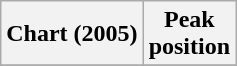<table class="wikitable sortable plainrowheaders" style="text-align:center">
<tr>
<th scope="col">Chart (2005)</th>
<th scope="col">Peak<br>position</th>
</tr>
<tr>
</tr>
</table>
